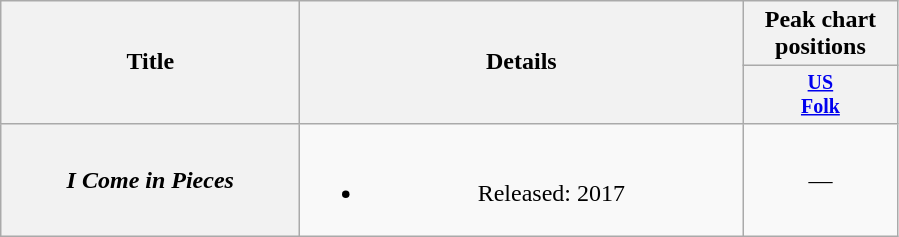<table class="wikitable plainrowheaders" style="text-align:center;">
<tr>
<th style="width:12em;" rowspan="2">Title</th>
<th style="width:18em;" rowspan="2">Details</th>
<th style="width:6em;">Peak chart positions</th>
</tr>
<tr style="font-size:smaller;">
<th><a href='#'>US<br>Folk</a><br></th>
</tr>
<tr>
<th scope="row"><em>I Come in Pieces</em></th>
<td><br><ul><li>Released: 2017</li></ul></td>
<td>—</td>
</tr>
</table>
